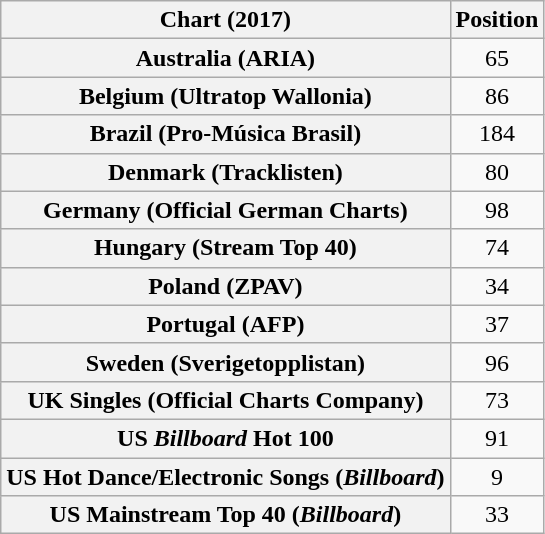<table class="wikitable sortable plainrowheaders" style="text-align:center">
<tr>
<th scope="col">Chart (2017)</th>
<th scope="col">Position</th>
</tr>
<tr>
<th scope="row">Australia (ARIA)</th>
<td>65</td>
</tr>
<tr>
<th scope="row">Belgium (Ultratop Wallonia)</th>
<td>86</td>
</tr>
<tr>
<th scope="row">Brazil (Pro-Música Brasil)</th>
<td>184</td>
</tr>
<tr>
<th scope="row">Denmark (Tracklisten)</th>
<td>80</td>
</tr>
<tr>
<th scope="row">Germany (Official German Charts)</th>
<td>98</td>
</tr>
<tr>
<th scope="row">Hungary (Stream Top 40)</th>
<td>74</td>
</tr>
<tr>
<th scope="row">Poland (ZPAV)</th>
<td>34</td>
</tr>
<tr>
<th scope="row">Portugal (AFP)</th>
<td>37</td>
</tr>
<tr>
<th scope="row">Sweden (Sverigetopplistan)</th>
<td>96</td>
</tr>
<tr>
<th scope="row">UK Singles (Official Charts Company)</th>
<td>73</td>
</tr>
<tr>
<th scope="row">US <em>Billboard</em> Hot 100</th>
<td>91</td>
</tr>
<tr>
<th scope="row">US Hot Dance/Electronic Songs (<em>Billboard</em>)</th>
<td>9</td>
</tr>
<tr>
<th scope="row">US Mainstream Top 40 (<em>Billboard</em>)</th>
<td>33</td>
</tr>
</table>
